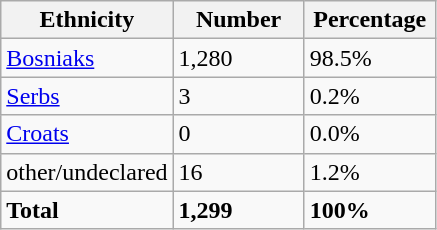<table class="wikitable">
<tr>
<th width="100px">Ethnicity</th>
<th width="80px">Number</th>
<th width="80px">Percentage</th>
</tr>
<tr>
<td><a href='#'>Bosniaks</a></td>
<td>1,280</td>
<td>98.5%</td>
</tr>
<tr>
<td><a href='#'>Serbs</a></td>
<td>3</td>
<td>0.2%</td>
</tr>
<tr>
<td><a href='#'>Croats</a></td>
<td>0</td>
<td>0.0%</td>
</tr>
<tr>
<td>other/undeclared</td>
<td>16</td>
<td>1.2%</td>
</tr>
<tr>
<td><strong>Total</strong></td>
<td><strong>1,299</strong></td>
<td><strong>100%</strong></td>
</tr>
</table>
